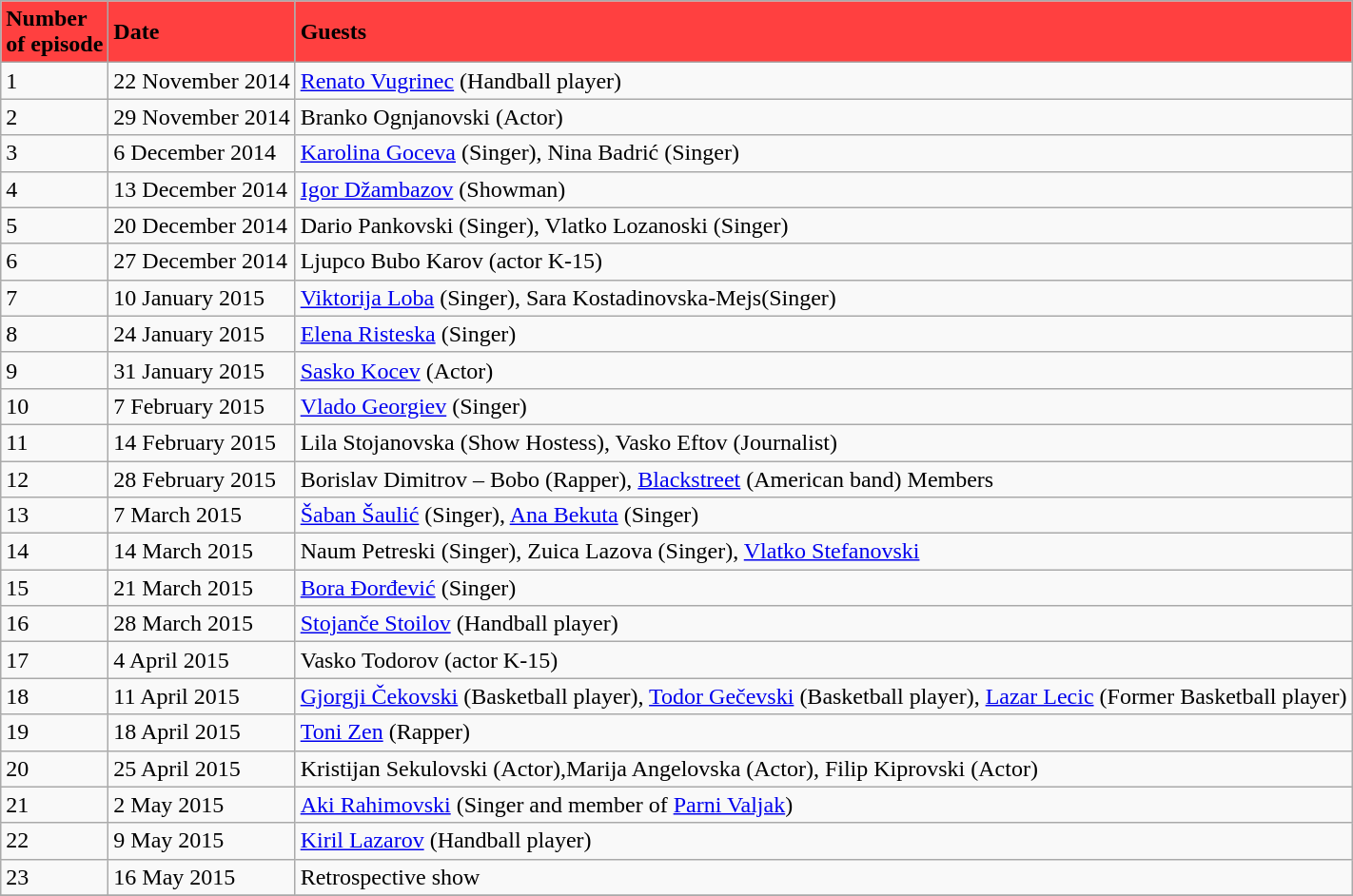<table class="wikitable" align="center">
<tr bgcolor="#FF4040">
<td><strong>Number<br>of episode</strong></td>
<td><strong>Date</strong></td>
<td><strong>Guests</strong></td>
</tr>
<tr>
<td>1</td>
<td>22 November 2014</td>
<td><a href='#'>Renato Vugrinec</a> (Handball player)</td>
</tr>
<tr>
<td>2</td>
<td>29 November 2014</td>
<td>Branko Ognjanovski (Actor)</td>
</tr>
<tr>
<td>3</td>
<td>6 December 2014</td>
<td><a href='#'>Karolina Goceva</a> (Singer), Nina Badrić (Singer)</td>
</tr>
<tr>
<td>4</td>
<td>13 December 2014</td>
<td><a href='#'>Igor Džambazov</a> (Showman)</td>
</tr>
<tr>
<td>5</td>
<td>20 December 2014</td>
<td>Dario Pankovski (Singer), Vlatko Lozanoski (Singer)</td>
</tr>
<tr>
<td>6</td>
<td>27 December 2014</td>
<td>Ljupco Bubo Karov (actor K-15)</td>
</tr>
<tr>
<td>7</td>
<td>10 January 2015</td>
<td><a href='#'>Viktorija Loba</a> (Singer), Sara Kostadinovska-Mejs(Singer)</td>
</tr>
<tr>
<td>8</td>
<td>24 January 2015</td>
<td><a href='#'>Elena Risteska</a> (Singer)</td>
</tr>
<tr>
<td>9</td>
<td>31 January 2015</td>
<td><a href='#'>Sasko Kocev</a> (Actor)</td>
</tr>
<tr>
<td>10</td>
<td>7 February 2015</td>
<td><a href='#'>Vlado Georgiev</a> (Singer)</td>
</tr>
<tr>
<td>11</td>
<td>14 February 2015</td>
<td>Lila Stojanovska (Show Hostess), Vasko Eftov (Journalist)</td>
</tr>
<tr>
<td>12</td>
<td>28 February 2015</td>
<td>Borislav Dimitrov – Bobo (Rapper), <a href='#'>Blackstreet</a> (American band) Members</td>
</tr>
<tr>
<td>13</td>
<td>7 March 2015</td>
<td><a href='#'>Šaban Šaulić</a> (Singer), <a href='#'>Ana Bekuta</a> (Singer)</td>
</tr>
<tr>
<td>14</td>
<td>14 March 2015</td>
<td>Naum Petreski (Singer), Zuica Lazova (Singer), <a href='#'>Vlatko Stefanovski</a></td>
</tr>
<tr>
<td>15</td>
<td>21 March 2015</td>
<td><a href='#'>Bora Đorđević</a> (Singer)</td>
</tr>
<tr>
<td>16</td>
<td>28 March 2015</td>
<td><a href='#'>Stojanče Stoilov</a>  (Handball player)</td>
</tr>
<tr>
<td>17</td>
<td>4 April 2015</td>
<td>Vasko Todorov (actor K-15)</td>
</tr>
<tr>
<td>18</td>
<td>11 April 2015</td>
<td><a href='#'>Gjorgji Čekovski</a> (Basketball player), <a href='#'>Todor Gečevski</a> (Basketball player), <a href='#'>Lazar Lecic</a> (Former Basketball player)</td>
</tr>
<tr>
<td>19</td>
<td>18 April 2015</td>
<td><a href='#'>Toni Zen</a> (Rapper)</td>
</tr>
<tr>
<td>20</td>
<td>25 April 2015</td>
<td>Kristijan Sekulovski (Actor),Marija Angelovska (Actor), Filip Kiprovski (Actor)</td>
</tr>
<tr>
<td>21</td>
<td>2 May 2015</td>
<td><a href='#'>Aki Rahimovski</a> (Singer and member of <a href='#'>Parni Valjak</a>)</td>
</tr>
<tr>
<td>22</td>
<td>9 May 2015</td>
<td><a href='#'>Kiril Lazarov</a> (Handball player)</td>
</tr>
<tr>
<td>23</td>
<td>16 May 2015</td>
<td>Retrospective show</td>
</tr>
<tr>
</tr>
</table>
